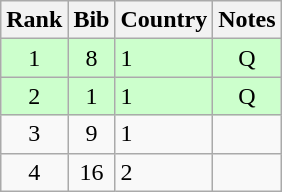<table class="wikitable" style="text-align:center;">
<tr>
<th>Rank</th>
<th>Bib</th>
<th>Country</th>
<th>Notes</th>
</tr>
<tr bgcolor=ccffcc>
<td>1</td>
<td>8</td>
<td align=left> 1</td>
<td>Q</td>
</tr>
<tr bgcolor=ccffcc>
<td>2</td>
<td>1</td>
<td align=left> 1</td>
<td>Q</td>
</tr>
<tr>
<td>3</td>
<td>9</td>
<td align=left> 1</td>
<td></td>
</tr>
<tr>
<td>4</td>
<td>16</td>
<td align=left> 2</td>
<td></td>
</tr>
</table>
